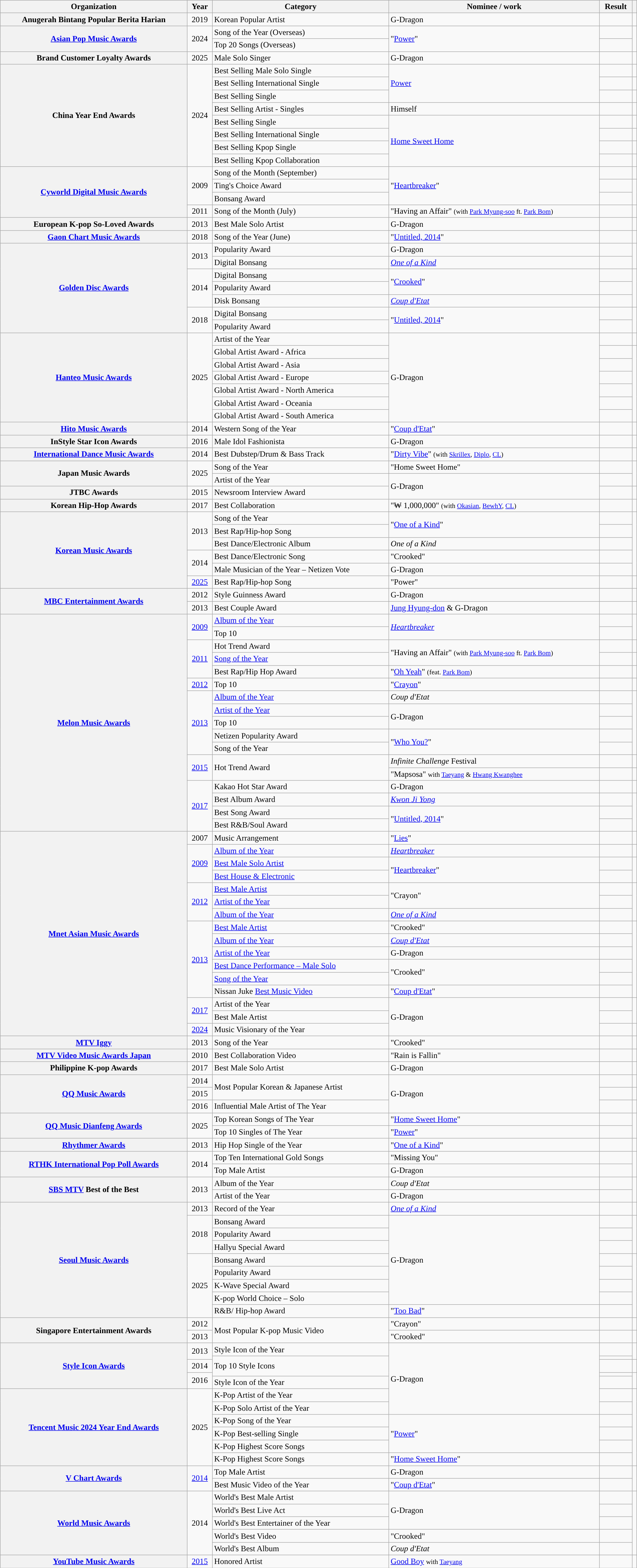<table class="sortable wikitable plainrowheaders" width="100%">
<tr>
<th scope="col">Organization</th>
<th scope="col">Year</th>
<th scope="col">Category</th>
<th scope="col">Nominee / work</th>
<th scope="col">Result</th>
<th scope="col" class="unsortable"></th>
</tr>
<tr>
<th scope="row">Anugerah Bintang Popular Berita Harian</th>
<td align="center">2019</td>
<td>Korean Popular Artist</td>
<td>G-Dragon</td>
<td></td>
<td></td>
</tr>
<tr>
<th scope="row" rowspan="2"><a href='#'>Asian Pop Music Awards</a></th>
<td align="center" rowspan="2">2024</td>
<td>Song of the Year (Overseas)</td>
<td rowspan="2">"<a href='#'>Power</a>"</td>
<td></td>
<td align="center" rowspan="2"></td>
</tr>
<tr>
<td>Top 20 Songs (Overseas)</td>
<td></td>
</tr>
<tr>
<th scope="row">Brand Customer Loyalty Awards</th>
<td align="center">2025</td>
<td>Male Solo Singer</td>
<td>G-Dragon</td>
<td></td>
<td align="center"></td>
</tr>
<tr>
<th rowspan="8" scope="row">China Year End Awards</th>
<td align="center" rowspan="8">2024</td>
<td>Best Selling Male Solo Single</td>
<td rowspan="3"><a href='#'>Power</a></td>
<td></td>
<td></td>
</tr>
<tr>
<td>Best Selling International Single</td>
<td></td>
<td></td>
</tr>
<tr>
<td>Best Selling Single</td>
<td></td>
<td></td>
</tr>
<tr>
<td>Best Selling Artist - Singles</td>
<td>Himself</td>
<td></td>
<td></td>
</tr>
<tr>
<td>Best Selling Single</td>
<td rowspan="4"><a href='#'>Home Sweet Home</a></td>
<td></td>
<td></td>
</tr>
<tr>
<td>Best Selling International Single</td>
<td></td>
<td></td>
</tr>
<tr>
<td>Best Selling Kpop Single</td>
<td></td>
<td></td>
</tr>
<tr>
<td>Best Selling Kpop Collaboration</td>
<td></td>
<td></td>
</tr>
<tr>
<th rowspan="4" scope="row"><a href='#'>Cyworld Digital Music Awards</a></th>
<td align="center" rowspan="3">2009</td>
<td>Song of the Month (September)</td>
<td rowspan="3">"<a href='#'>Heartbreaker</a>"</td>
<td></td>
<td></td>
</tr>
<tr>
<td>Ting's Choice Award</td>
<td></td>
<td align="center" rowspan="2"></td>
</tr>
<tr>
<td>Bonsang Award</td>
<td></td>
</tr>
<tr>
<td align="center">2011</td>
<td>Song of the Month (July)</td>
<td>"Having an Affair" <small>(with <a href='#'>Park Myung-soo</a> ft. <a href='#'>Park Bom</a>)</small></td>
<td></td>
<td align="center"></td>
</tr>
<tr>
<th scope="row">European K-pop So-Loved Awards</th>
<td align="center">2013</td>
<td>Best Male Solo Artist</td>
<td>G-Dragon</td>
<td></td>
<td align="center"></td>
</tr>
<tr>
<th scope="row"><a href='#'>Gaon Chart Music Awards</a></th>
<td align="center">2018</td>
<td>Song of the Year (June)</td>
<td>"<a href='#'>Untitled, 2014</a>"</td>
<td></td>
<td style="text-align:center"></td>
</tr>
<tr>
<th scope="row" rowspan="7"><a href='#'>Golden Disc Awards</a></th>
<td align="center" rowspan="2">2013</td>
<td>Popularity Award</td>
<td>G-Dragon</td>
<td></td>
<td align="center" rowspan="2"></td>
</tr>
<tr>
<td>Digital Bonsang</td>
<td><a href='#'><em>One of a Kind</em></a></td>
<td></td>
</tr>
<tr>
<td align="center" rowspan="3">2014</td>
<td>Digital Bonsang</td>
<td rowspan="2">"<a href='#'>Crooked</a>"</td>
<td></td>
<td align="center" rowspan="3"></td>
</tr>
<tr>
<td>Popularity Award</td>
<td></td>
</tr>
<tr>
<td>Disk Bonsang</td>
<td><em><a href='#'>Coup d'Etat</a></em></td>
<td></td>
</tr>
<tr>
<td align="center" rowspan="2">2018</td>
<td>Digital Bonsang</td>
<td rowspan="2">"<a href='#'>Untitled, 2014</a>"</td>
<td></td>
<td align="center" rowspan="2"></td>
</tr>
<tr>
<td>Popularity Award</td>
<td></td>
</tr>
<tr>
<th scope="row" rowspan="7"><a href='#'>Hanteo Music Awards</a></th>
<td style="text-align:center" rowspan="7">2025</td>
<td>Artist of the Year</td>
<td rowspan="7">G-Dragon</td>
<td></td>
<td style="text-align:center"></td>
</tr>
<tr>
<td>Global Artist Award - Africa</td>
<td></td>
</tr>
<tr>
<td>Global Artist Award - Asia</td>
<td></td>
</tr>
<tr>
<td>Global Artist Award - Europe</td>
<td></td>
</tr>
<tr>
<td>Global Artist Award - North America</td>
<td></td>
</tr>
<tr>
<td>Global Artist Award - Oceania</td>
<td></td>
</tr>
<tr>
<td>Global Artist Award - South America</td>
<td></td>
</tr>
<tr>
<th scope="row"><a href='#'>Hito Music Awards</a></th>
<td style="text-align:center">2014</td>
<td>Western Song of the Year</td>
<td>"<a href='#'>Coup d'Etat</a>"</td>
<td></td>
<td style="text-align:center"></td>
</tr>
<tr>
<th scope="row">InStyle Star Icon Awards </th>
<td style="text-align:center">2016</td>
<td>Male Idol Fashionista</td>
<td>G-Dragon</td>
<td></td>
<td style="text-align:center"></td>
</tr>
<tr>
<th scope="row"><a href='#'>International Dance Music Awards</a></th>
<td style="text-align:center">2014</td>
<td>Best Dubstep/Drum & Bass Track</td>
<td>"<a href='#'>Dirty Vibe</a>" <small>(with <a href='#'>Skrillex</a>, <a href='#'>Diplo</a>, <a href='#'>CL</a>)</small></td>
<td></td>
<td style="text-align:center"></td>
</tr>
<tr>
<th scope="row" rowspan="2">Japan Music Awards</th>
<td rowspan="2" style="text-align:center">2025</td>
<td>Song of the Year</td>
<td>"Home Sweet Home"</td>
<td></td>
<td rowspan="2" style="text-align:center"></td>
</tr>
<tr>
<td>Artist of the Year</td>
<td rowspan="2">G-Dragon</td>
<td></td>
</tr>
<tr>
<th scope="row">JTBC Awards </th>
<td style="text-align:center">2015</td>
<td>Newsroom Interview Award</td>
<td></td>
<td style="text-align:center"></td>
</tr>
<tr>
<th scope="row">Korean Hip-Hop Awards</th>
<td style="text-align:center">2017</td>
<td>Best Collaboration</td>
<td>"₩ 1,000,000" <small>(with <a href='#'>Okasian</a>, <a href='#'>BewhY</a>, <a href='#'>CL</a>)</small></td>
<td></td>
<td style="text-align:center"></td>
</tr>
<tr>
<th scope="row" rowspan="6"><a href='#'>Korean Music Awards</a></th>
<td align="center" rowspan="3">2013</td>
<td>Song of the Year</td>
<td rowspan="2">"<a href='#'>One of a Kind</a>"</td>
<td></td>
<td align="center" rowspan="5"><br></td>
</tr>
<tr>
<td>Best Rap/Hip-hop Song</td>
<td></td>
</tr>
<tr>
<td>Best Dance/Electronic Album</td>
<td><em>One of a Kind</em></td>
<td></td>
</tr>
<tr>
<td align="center" rowspan="2">2014</td>
<td>Best Dance/Electronic Song</td>
<td>"Crooked"</td>
<td></td>
</tr>
<tr>
<td>Male Musician of the Year – Netizen Vote</td>
<td>G-Dragon</td>
<td></td>
</tr>
<tr>
<td align="center"><a href='#'>2025</a></td>
<td>Best Rap/Hip-hop Song</td>
<td>"Power"</td>
<td></td>
<td align="center"></td>
</tr>
<tr>
<th scope="row" rowspan="2"><a href='#'>MBC Entertainment Awards</a></th>
<td align="center">2012</td>
<td>Style Guinness Award</td>
<td>G-Dragon</td>
<td></td>
<td></td>
</tr>
<tr>
<td align="center">2013</td>
<td>Best Couple Award</td>
<td><a href='#'>Jung Hyung-don</a> & G-Dragon</td>
<td></td>
<td></td>
</tr>
<tr>
<th scope="row" rowspan="17"><a href='#'>Melon Music Awards</a></th>
<td align="center" rowspan="2"><a href='#'>2009</a></td>
<td><a href='#'>Album of the Year</a></td>
<td rowspan="2"><em><a href='#'>Heartbreaker</a></em></td>
<td></td>
<td align="center" rowspan="2"></td>
</tr>
<tr>
<td>Top 10</td>
<td></td>
</tr>
<tr>
<td align="center" rowspan="3"><a href='#'>2011</a></td>
<td>Hot Trend Award</td>
<td rowspan="2">"Having an Affair" <small>(with <a href='#'>Park Myung-soo</a> ft. <a href='#'>Park Bom</a>)</small></td>
<td></td>
<td align="center"></td>
</tr>
<tr>
<td><a href='#'>Song of the Year</a></td>
<td></td>
<td></td>
</tr>
<tr>
<td>Best Rap/Hip Hop Award</td>
<td>"<a href='#'>Oh Yeah</a>" <small>(feat. <a href='#'>Park Bom</a>)</small></td>
<td></td>
<td style="text-align:center;"></td>
</tr>
<tr>
<td align="center"><a href='#'>2012</a></td>
<td>Top 10</td>
<td>"<a href='#'>Crayon</a>"</td>
<td></td>
<td></td>
</tr>
<tr>
<td align="center" rowspan="5"><a href='#'>2013</a></td>
<td><a href='#'>Album of the Year</a></td>
<td><em>Coup d'Etat</em></td>
<td></td>
<td align="center" rowspan="5"></td>
</tr>
<tr>
<td><a href='#'>Artist of the Year</a></td>
<td rowspan="2">G-Dragon</td>
<td></td>
</tr>
<tr>
<td>Top 10</td>
<td></td>
</tr>
<tr>
<td>Netizen Popularity Award</td>
<td rowspan="2">"<a href='#'>Who You?</a>"</td>
<td></td>
</tr>
<tr>
<td>Song of the Year</td>
<td></td>
</tr>
<tr>
<td align="center"  rowspan="2"><a href='#'>2015</a></td>
<td rowspan="2">Hot Trend Award</td>
<td><em>Infinite Challenge</em> Festival</td>
<td></td>
<td></td>
</tr>
<tr>
<td>"Mapsosa" <small> with <a href='#'>Taeyang</a> & <a href='#'>Hwang Kwanghee</a></small></td>
<td></td>
<td></td>
</tr>
<tr>
<td align="center" rowspan="4"><a href='#'>2017</a></td>
<td>Kakao Hot Star Award</td>
<td>G-Dragon</td>
<td></td>
<td></td>
</tr>
<tr>
<td>Best Album Award</td>
<td><em><a href='#'>Kwon Ji Yong</a></em></td>
<td></td>
<td rowspan=3></td>
</tr>
<tr>
<td>Best Song Award</td>
<td rowspan="2">"<a href='#'>Untitled, 2014</a>"</td>
<td></td>
</tr>
<tr>
<td>Best R&B/Soul Award</td>
<td></td>
</tr>
<tr>
<th scope="row" rowspan="16"><a href='#'>Mnet Asian Music Awards</a></th>
<td align="center">2007</td>
<td>Music Arrangement</td>
<td>"<a href='#'>Lies</a>"</td>
<td></td>
<td align="center"></td>
</tr>
<tr>
<td align="center" rowspan="3"><a href='#'>2009</a></td>
<td><a href='#'>Album of the Year</a></td>
<td><em><a href='#'>Heartbreaker</a></em></td>
<td></td>
<td align="center"></td>
</tr>
<tr>
<td><a href='#'>Best Male Solo Artist</a></td>
<td rowspan="2">"<a href='#'>Heartbreaker</a>"</td>
<td></td>
<td align="center" rowspan="2"></td>
</tr>
<tr>
<td><a href='#'>Best House & Electronic</a></td>
<td></td>
</tr>
<tr>
<td align="center" rowspan="3"><a href='#'>2012</a></td>
<td><a href='#'>Best Male Artist</a></td>
<td rowspan="2">"Crayon"</td>
<td></td>
<td align="center" rowspan="3"></td>
</tr>
<tr>
<td><a href='#'>Artist of the Year</a></td>
<td></td>
</tr>
<tr>
<td><a href='#'>Album of the Year</a></td>
<td><em><a href='#'>One of a Kind</a></em></td>
<td></td>
</tr>
<tr>
<td align="center" rowspan="6"><a href='#'>2013</a></td>
<td><a href='#'>Best Male Artist</a></td>
<td>"Crooked"</td>
<td></td>
<td align="center" rowspan="6"></td>
</tr>
<tr>
<td><a href='#'>Album of the Year</a></td>
<td><em><a href='#'>Coup d'Etat</a></em></td>
<td></td>
</tr>
<tr>
<td><a href='#'>Artist of the Year</a></td>
<td>G-Dragon</td>
<td></td>
</tr>
<tr>
<td><a href='#'>Best Dance Performance – Male Solo</a></td>
<td rowspan="2">"Crooked"</td>
<td></td>
</tr>
<tr>
<td><a href='#'>Song of the Year</a></td>
<td></td>
</tr>
<tr>
<td>Nissan Juke <a href='#'>Best Music Video</a></td>
<td rowspan="1">"<a href='#'>Coup d'Etat</a>"</td>
<td></td>
</tr>
<tr>
<td align="center" rowspan="2"><a href='#'>2017</a></td>
<td>Artist of the Year</td>
<td rowspan="3">G-Dragon</td>
<td></td>
<td rowspan="2"></td>
</tr>
<tr>
<td>Best Male Artist</td>
<td></td>
</tr>
<tr>
<td align="center"><a href='#'>2024</a></td>
<td>Music Visionary of the Year</td>
<td></td>
<td></td>
</tr>
<tr>
<th scope="row"><a href='#'>MTV Iggy</a></th>
<td align="center">2013</td>
<td>Song of the Year</td>
<td>"Crooked"</td>
<td></td>
<td align="center"></td>
</tr>
<tr>
<th scope="row"><a href='#'>MTV Video Music Awards Japan</a></th>
<td align="center">2010</td>
<td>Best Collaboration Video</td>
<td>"Rain is Fallin"</td>
<td></td>
<td align="center"></td>
</tr>
<tr>
<th scope="row">Philippine K-pop Awards </th>
<td style="text-align:center">2017</td>
<td>Best Male Solo Artist</td>
<td>G-Dragon</td>
<td></td>
<td style="text-align:center"></td>
</tr>
<tr>
<th scope="row" rowspan="3"><a href='#'>QQ Music Awards</a> </th>
<td style="text-align:center">2014</td>
<td rowspan="2">Most Popular Korean & Japanese Artist</td>
<td rowspan="3">G-Dragon</td>
<td></td>
<td style="text-align:center"></td>
</tr>
<tr>
<td style="text-align:center">2015</td>
<td></td>
<td></td>
</tr>
<tr>
<td style="text-align:center">2016</td>
<td>Influential Male Artist of The Year</td>
<td></td>
<td style="text-align:center"></td>
</tr>
<tr>
<th scope="row" rowspan="2"><a href='#'>QQ Music Dianfeng Awards</a></th>
<td style="text-align:center" rowspan="2">2025</td>
<td>Top Korean Songs of The Year</td>
<td>"<a href='#'>Home Sweet Home</a>"</td>
<td></td>
<td style="text-align:center" rowspan="2"></td>
</tr>
<tr>
<td>Top 10 Singles of The Year</td>
<td>"<a href='#'>Power</a>"</td>
<td></td>
</tr>
<tr>
<th scope="row"><a href='#'>Rhythmer Awards</a></th>
<td align="center">2013</td>
<td>Hip Hop Single of the Year</td>
<td>"<a href='#'>One of a Kind</a>"</td>
<td></td>
<td style="text-align:center"></td>
</tr>
<tr>
<th scope="row" rowspan="2"><a href='#'>RTHK International Pop Poll Awards</a></th>
<td align="center" rowspan="2">2014</td>
<td>Top Ten International Gold Songs</td>
<td>"Missing You"</td>
<td></td>
<td align="center" rowspan="2"></td>
</tr>
<tr>
<td>Top Male Artist</td>
<td>G-Dragon</td>
<td></td>
</tr>
<tr>
<th scope="row" rowspan="2"><a href='#'>SBS MTV</a> Best of the Best</th>
<td rowspan="2" align="center">2013</td>
<td>Album of the Year</td>
<td><em>Coup d'Etat</em></td>
<td></td>
<td align="center" rowspan="2"></td>
</tr>
<tr>
<td>Artist of the Year</td>
<td>G-Dragon</td>
<td></td>
</tr>
<tr>
<th scope="row" rowspan="9"><a href='#'>Seoul Music Awards</a></th>
<td align="center">2013</td>
<td>Record of the Year</td>
<td><a href='#'><em>One of a Kind</em></a></td>
<td></td>
<td align="center"></td>
</tr>
<tr>
<td align="center" rowspan="3">2018</td>
<td>Bonsang Award</td>
<td rowspan="7">G-Dragon</td>
<td></td>
<td align="center" rowspan="3"></td>
</tr>
<tr>
<td>Popularity Award</td>
<td></td>
</tr>
<tr>
<td>Hallyu Special Award</td>
<td></td>
</tr>
<tr>
<td align="center" rowspan="5">2025</td>
<td>Bonsang Award</td>
<td></td>
<td align="center" rowspan="5"></td>
</tr>
<tr>
<td>Popularity Award</td>
<td></td>
</tr>
<tr>
<td>K-Wave Special Award</td>
<td></td>
</tr>
<tr>
<td>K-pop World Choice – Solo</td>
<td></td>
</tr>
<tr>
<td>R&B/ Hip-hop Award</td>
<td>"<a href='#'>Too Bad</a>"</td>
<td></td>
</tr>
<tr>
<th scope="row" rowspan="2">Singapore Entertainment Awards</th>
<td align="center">2012</td>
<td rowspan="2">Most Popular K-pop Music Video</td>
<td>"Crayon"</td>
<td></td>
<td></td>
</tr>
<tr>
<td align="center">2013</td>
<td>"Crooked"</td>
<td></td>
<td></td>
</tr>
<tr>
<th rowspan="5" scope="row"><a href='#'>Style Icon Awards</a></th>
<td rowspan="2" align="center">2013</td>
<td>Style Icon of the Year</td>
<td rowspan="7">G-Dragon</td>
<td></td>
<td rowspan="2" align="center"></td>
</tr>
<tr>
<td rowspan="3">Top 10 Style Icons</td>
<td></td>
</tr>
<tr>
<td align="center">2014</td>
<td></td>
<td align="center"></td>
</tr>
<tr>
<td align="center" rowspan="2">2016</td>
<td></td>
<td align="center" rowspan="2"></td>
</tr>
<tr>
<td>Style Icon of the Year</td>
<td></td>
</tr>
<tr>
<th scope="row" rowspan="6"><a href='#'>Tencent Music 2024 Year End Awards</a></th>
<td align="center"  rowspan="6">2025</td>
<td>K-Pop Artist of the Year</td>
<td></td>
<td align="center" rowspan="6"></td>
</tr>
<tr>
<td>K-Pop Solo Artist of the Year</td>
<td></td>
</tr>
<tr>
<td>K-Pop Song of the Year</td>
<td rowspan="3">"<a href='#'>Power</a>"</td>
<td></td>
</tr>
<tr>
<td>K-Pop Best-selling Single</td>
<td></td>
</tr>
<tr>
<td>K-Pop Highest Score Songs</td>
<td></td>
</tr>
<tr>
<td>K-Pop Highest Score Songs</td>
<td>"<a href='#'>Home Sweet Home</a>"</td>
<td></td>
</tr>
<tr>
<th scope="row" rowspan="2"><a href='#'>V Chart Awards</a></th>
<td align="center"  rowspan="2"><a href='#'>2014</a></td>
<td>Top Male Artist</td>
<td>G-Dragon</td>
<td></td>
<td align="center" rowspan="2"></td>
</tr>
<tr>
<td>Best Music Video of the Year</td>
<td>"<a href='#'>Coup d'Etat</a>"</td>
<td></td>
</tr>
<tr>
<th scope="row" rowspan="5"><a href='#'>World Music Awards</a></th>
<td align="center" rowspan="5">2014</td>
<td>World's Best Male Artist</td>
<td rowspan="3">G-Dragon</td>
<td></td>
<td align="center" rowspan="5"></td>
</tr>
<tr>
<td>World's Best Live Act</td>
<td></td>
</tr>
<tr>
<td>World's Best Entertainer of the Year</td>
<td></td>
</tr>
<tr>
<td>World's Best Video</td>
<td>"Crooked"</td>
<td></td>
</tr>
<tr>
<td>World's Best Album</td>
<td><em>Coup d'Etat</em></td>
<td></td>
</tr>
<tr>
<th scope="row"><a href='#'>YouTube Music Awards</a></th>
<td style="text-align:center;" rowspan="4"><a href='#'>2015</a></td>
<td>Honored Artist</td>
<td><a href='#'>Good Boy</a> <small> with <a href='#'>Taeyang</a> </small></td>
<td></td>
<td style="text-align:center;"></td>
</tr>
</table>
